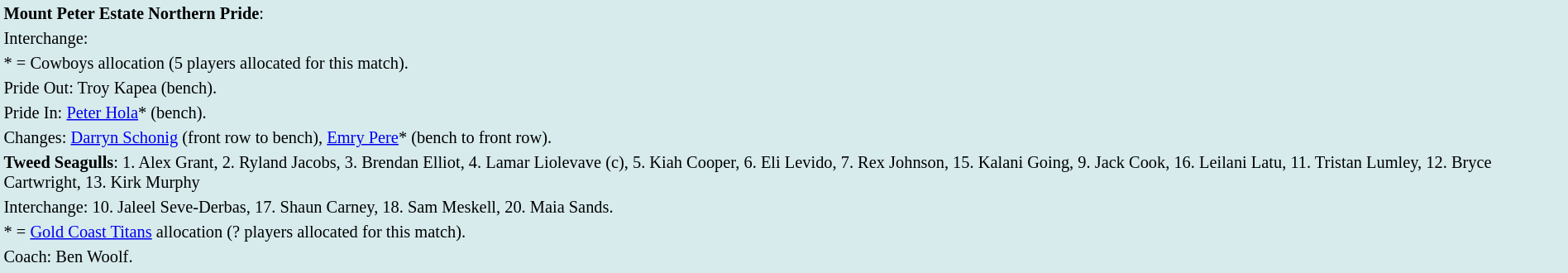<table style="background:#d7ebed; font-size:85%; width:100%;">
<tr>
<td><strong>Mount Peter Estate Northern Pride</strong>:             </td>
</tr>
<tr>
<td>Interchange:    </td>
</tr>
<tr>
<td>* = Cowboys allocation (5 players allocated for this match).</td>
</tr>
<tr>
<td>Pride Out: Troy Kapea (bench).</td>
</tr>
<tr>
<td>Pride In: <a href='#'>Peter Hola</a>* (bench).</td>
</tr>
<tr>
<td>Changes: <a href='#'>Darryn Schonig</a> (front row to bench), <a href='#'>Emry Pere</a>* (bench to front row).</td>
</tr>
<tr>
<td><strong>Tweed Seagulls</strong>: 1. Alex Grant, 2. Ryland Jacobs, 3. Brendan Elliot, 4. Lamar Liolevave (c), 5. Kiah Cooper, 6. Eli Levido, 7. Rex Johnson, 15. Kalani Going, 9. Jack Cook, 16. Leilani Latu, 11. Tristan Lumley, 12. Bryce Cartwright, 13. Kirk Murphy</td>
</tr>
<tr>
<td>Interchange: 10. Jaleel Seve-Derbas, 17. Shaun Carney, 18. Sam Meskell, 20. Maia Sands.</td>
</tr>
<tr>
<td>* = <a href='#'>Gold Coast Titans</a> allocation (? players allocated for this match).</td>
</tr>
<tr>
<td>Coach: Ben Woolf.</td>
</tr>
<tr>
</tr>
</table>
